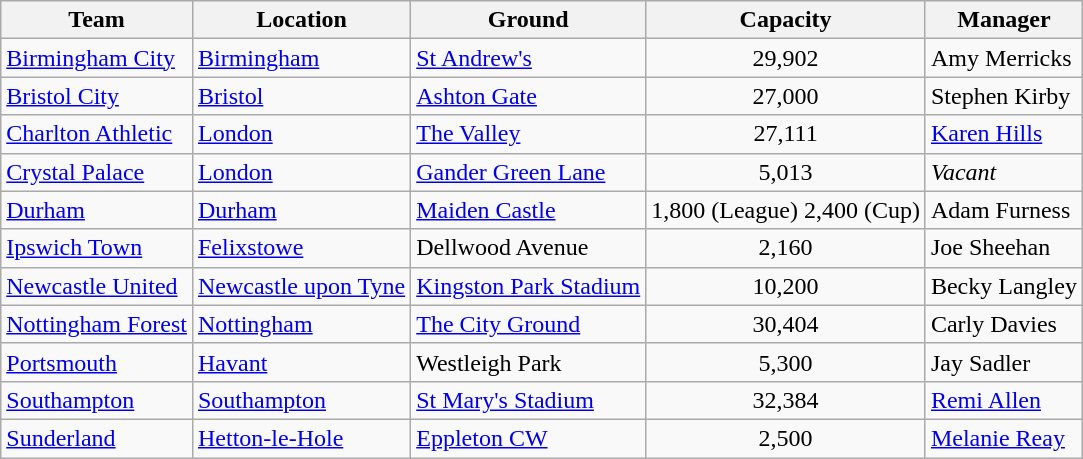<table class="wikitable sortable">
<tr>
<th>Team</th>
<th>Location</th>
<th>Ground</th>
<th>Capacity</th>
<th>Manager</th>
</tr>
<tr>
<td><a href='#'>Birmingham City</a></td>
<td><a href='#'>Birmingham</a> </td>
<td><a href='#'>St Andrew's</a></td>
<td style="text-align:center">29,902</td>
<td> Amy Merricks</td>
</tr>
<tr>
<td><a href='#'>Bristol City</a></td>
<td><a href='#'>Bristol</a> </td>
<td><a href='#'>Ashton Gate</a></td>
<td style="text-align:center">27,000</td>
<td> Stephen Kirby</td>
</tr>
<tr>
<td><a href='#'>Charlton Athletic</a></td>
<td><a href='#'>London</a> </td>
<td><a href='#'> The Valley</a></td>
<td style="text-align:center">27,111</td>
<td> <a href='#'>Karen Hills</a></td>
</tr>
<tr>
<td><a href='#'>Crystal Palace</a></td>
<td><a href='#'>London</a> </td>
<td><a href='#'>Gander Green Lane</a></td>
<td style="text-align:center">5,013</td>
<td><em>Vacant</em></td>
</tr>
<tr>
<td><a href='#'>Durham</a></td>
<td><a href='#'>Durham</a></td>
<td><a href='#'>Maiden Castle</a></td>
<td style="text-align:center">1,800 (League) 2,400 (Cup)</td>
<td> Adam Furness</td>
</tr>
<tr>
<td><a href='#'>Ipswich Town</a></td>
<td><a href='#'>Felixstowe</a></td>
<td>Dellwood Avenue</td>
<td style="text-align:center">2,160</td>
<td> Joe Sheehan</td>
</tr>
<tr>
<td><a href='#'>Newcastle United</a></td>
<td><a href='#'>Newcastle upon Tyne</a> </td>
<td><a href='#'>Kingston Park Stadium</a></td>
<td style="text-align:center">10,200</td>
<td> Becky Langley</td>
</tr>
<tr>
<td><a href='#'>Nottingham Forest</a></td>
<td><a href='#'>Nottingham</a> </td>
<td><a href='#'>The City Ground</a></td>
<td style="text-align:center">30,404</td>
<td> Carly Davies</td>
</tr>
<tr>
<td><a href='#'>Portsmouth</a></td>
<td><a href='#'>Havant</a></td>
<td>Westleigh Park</td>
<td style="text-align:center">5,300</td>
<td> Jay Sadler</td>
</tr>
<tr>
<td><a href='#'>Southampton</a></td>
<td><a href='#'>Southampton</a></td>
<td><a href='#'>St Mary's Stadium</a></td>
<td style="text-align:center">32,384</td>
<td> <a href='#'>Remi Allen</a></td>
</tr>
<tr>
<td><a href='#'>Sunderland</a></td>
<td><a href='#'>Hetton-le-Hole</a></td>
<td><a href='#'>Eppleton CW</a></td>
<td style="text-align:center">2,500</td>
<td> <a href='#'>Melanie Reay</a></td>
</tr>
</table>
